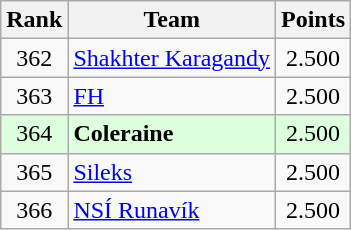<table class="wikitable" style="text-align: center;">
<tr>
<th>Rank</th>
<th>Team</th>
<th>Points</th>
</tr>
<tr>
<td>362</td>
<td style="text-align:left"> <a href='#'>Shakhter Karagandy</a></td>
<td>2.500</td>
</tr>
<tr>
<td>363</td>
<td style="text-align:left"> <a href='#'>FH</a></td>
<td>2.500</td>
</tr>
<tr style="background:#ddffdd">
<td>364</td>
<td style="text-align:left"> <strong>Coleraine</strong></td>
<td>2.500</td>
</tr>
<tr>
<td>365</td>
<td style="text-align:left"> <a href='#'>Sileks</a></td>
<td>2.500</td>
</tr>
<tr>
<td>366</td>
<td style="text-align:left"> <a href='#'>NSÍ Runavík</a></td>
<td>2.500</td>
</tr>
</table>
